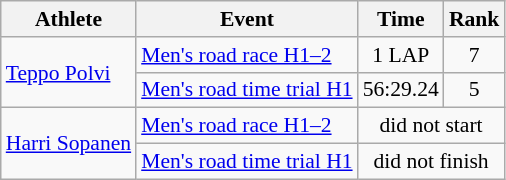<table class="wikitable" style="font-size:90%">
<tr>
<th>Athlete</th>
<th>Event</th>
<th>Time</th>
<th>Rank</th>
</tr>
<tr align=center>
<td align=left rowspan=2><a href='#'>Teppo Polvi</a></td>
<td align=left><a href='#'>Men's road race H1–2</a></td>
<td>1 LAP</td>
<td>7</td>
</tr>
<tr align=center>
<td align=left><a href='#'>Men's road time trial H1</a></td>
<td>56:29.24</td>
<td>5</td>
</tr>
<tr align=center>
<td align=left rowspan=2><a href='#'>Harri Sopanen</a></td>
<td align=left><a href='#'>Men's road race H1–2</a></td>
<td colspan=2>did not start</td>
</tr>
<tr align=center>
<td align=left><a href='#'>Men's road time trial H1</a></td>
<td colspan=2>did not finish</td>
</tr>
</table>
